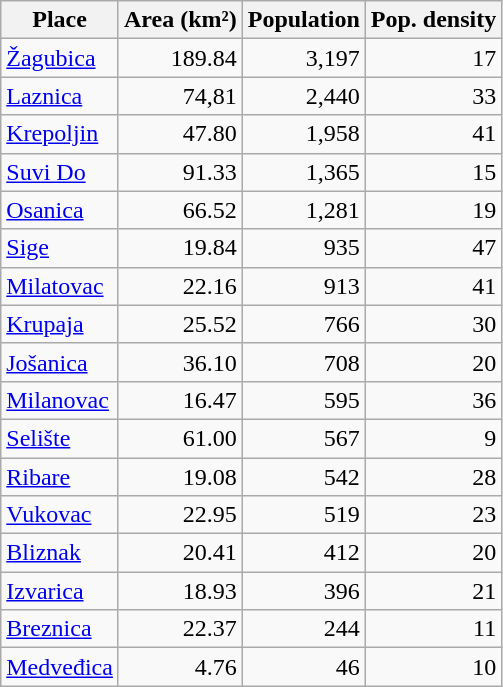<table class="wikitable">
<tr>
<th>Place</th>
<th>Area (km²)</th>
<th>Population</th>
<th>Pop. density</th>
</tr>
<tr>
<td><a href='#'>Žagubica</a></td>
<td align=right>189.84</td>
<td align=right>3,197</td>
<td align=right>17</td>
</tr>
<tr>
<td><a href='#'>Laznica</a></td>
<td align=right>74,81</td>
<td align=right>2,440</td>
<td align=right>33</td>
</tr>
<tr>
<td><a href='#'>Krepoljin</a></td>
<td align=right>47.80</td>
<td align=right>1,958</td>
<td align=right>41</td>
</tr>
<tr>
<td><a href='#'>Suvi Do</a></td>
<td align=right>91.33</td>
<td align=right>1,365</td>
<td align=right>15</td>
</tr>
<tr>
<td><a href='#'>Osanica</a></td>
<td align=right>66.52</td>
<td align=right>1,281</td>
<td align=right>19</td>
</tr>
<tr>
<td><a href='#'>Sige</a></td>
<td align=right>19.84</td>
<td align=right>935</td>
<td align=right>47</td>
</tr>
<tr>
<td><a href='#'>Milatovac</a></td>
<td align=right>22.16</td>
<td align=right>913</td>
<td align=right>41</td>
</tr>
<tr>
<td><a href='#'>Krupaja</a></td>
<td align=right>25.52</td>
<td align=right>766</td>
<td align=right>30</td>
</tr>
<tr>
<td><a href='#'>Jošanica</a></td>
<td align=right>36.10</td>
<td align=right>708</td>
<td align=right>20</td>
</tr>
<tr>
<td><a href='#'>Milanovac</a></td>
<td align=right>16.47</td>
<td align=right>595</td>
<td align=right>36</td>
</tr>
<tr>
<td><a href='#'>Selište</a></td>
<td align=right>61.00</td>
<td align=right>567</td>
<td align=right>9</td>
</tr>
<tr>
<td><a href='#'>Ribare</a></td>
<td align=right>19.08</td>
<td align=right>542</td>
<td align=right>28</td>
</tr>
<tr>
<td><a href='#'>Vukovac</a></td>
<td align=right>22.95</td>
<td align=right>519</td>
<td align=right>23</td>
</tr>
<tr>
<td><a href='#'>Bliznak</a></td>
<td align=right>20.41</td>
<td align=right>412</td>
<td align=right>20</td>
</tr>
<tr>
<td><a href='#'>Izvarica</a></td>
<td align=right>18.93</td>
<td align=right>396</td>
<td align=right>21</td>
</tr>
<tr>
<td><a href='#'>Breznica</a></td>
<td align=right>22.37</td>
<td align=right>244</td>
<td align=right>11</td>
</tr>
<tr>
<td><a href='#'>Medveđica</a></td>
<td align=right>4.76</td>
<td align=right>46</td>
<td align=right>10</td>
</tr>
</table>
